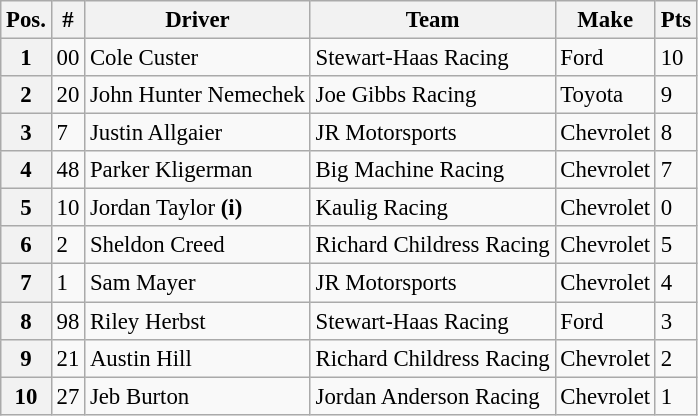<table class="wikitable" style="font-size:95%">
<tr>
<th>Pos.</th>
<th>#</th>
<th>Driver</th>
<th>Team</th>
<th>Make</th>
<th>Pts</th>
</tr>
<tr>
<th>1</th>
<td>00</td>
<td>Cole Custer</td>
<td>Stewart-Haas Racing</td>
<td>Ford</td>
<td>10</td>
</tr>
<tr>
<th>2</th>
<td>20</td>
<td>John Hunter Nemechek</td>
<td>Joe Gibbs Racing</td>
<td>Toyota</td>
<td>9</td>
</tr>
<tr>
<th>3</th>
<td>7</td>
<td>Justin Allgaier</td>
<td>JR Motorsports</td>
<td>Chevrolet</td>
<td>8</td>
</tr>
<tr>
<th>4</th>
<td>48</td>
<td>Parker Kligerman</td>
<td>Big Machine Racing</td>
<td>Chevrolet</td>
<td>7</td>
</tr>
<tr>
<th>5</th>
<td>10</td>
<td>Jordan Taylor <strong>(i)</strong></td>
<td>Kaulig Racing</td>
<td>Chevrolet</td>
<td>0</td>
</tr>
<tr>
<th>6</th>
<td>2</td>
<td>Sheldon Creed</td>
<td>Richard Childress Racing</td>
<td>Chevrolet</td>
<td>5</td>
</tr>
<tr>
<th>7</th>
<td>1</td>
<td>Sam Mayer</td>
<td>JR Motorsports</td>
<td>Chevrolet</td>
<td>4</td>
</tr>
<tr>
<th>8</th>
<td>98</td>
<td>Riley Herbst</td>
<td>Stewart-Haas Racing</td>
<td>Ford</td>
<td>3</td>
</tr>
<tr>
<th>9</th>
<td>21</td>
<td>Austin Hill</td>
<td>Richard Childress Racing</td>
<td>Chevrolet</td>
<td>2</td>
</tr>
<tr>
<th>10</th>
<td>27</td>
<td>Jeb Burton</td>
<td>Jordan Anderson Racing</td>
<td>Chevrolet</td>
<td>1</td>
</tr>
</table>
